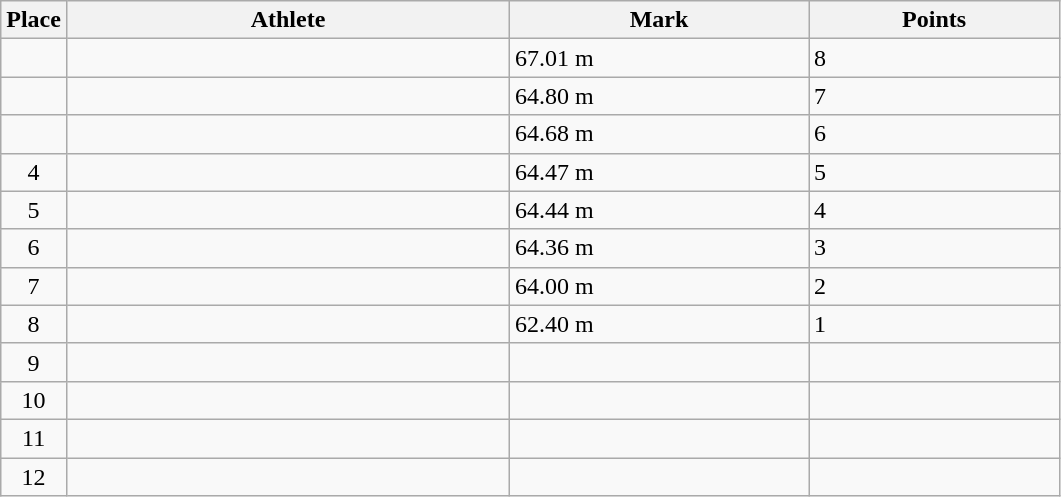<table class=wikitable>
<tr>
<th>Place</th>
<th style="width:18em">Athlete</th>
<th style="width:12em">Mark</th>
<th style="width:10em">Points</th>
</tr>
<tr>
<td align=center></td>
<td></td>
<td>67.01 m</td>
<td>8</td>
</tr>
<tr>
<td align=center></td>
<td></td>
<td>64.80 m</td>
<td>7</td>
</tr>
<tr>
<td align=center></td>
<td></td>
<td>64.68 m</td>
<td>6</td>
</tr>
<tr>
<td align=center>4</td>
<td></td>
<td>64.47 m</td>
<td>5</td>
</tr>
<tr>
<td align=center>5</td>
<td></td>
<td>64.44 m</td>
<td>4</td>
</tr>
<tr>
<td align=center>6</td>
<td></td>
<td>64.36 m</td>
<td>3</td>
</tr>
<tr>
<td align=center>7</td>
<td></td>
<td>64.00 m</td>
<td>2</td>
</tr>
<tr>
<td align=center>8</td>
<td></td>
<td>62.40 m</td>
<td>1</td>
</tr>
<tr>
<td align=center>9</td>
<td></td>
<td></td>
<td></td>
</tr>
<tr>
<td align=center>10</td>
<td></td>
<td></td>
<td></td>
</tr>
<tr>
<td align=center>11</td>
<td></td>
<td></td>
<td></td>
</tr>
<tr>
<td align=center>12</td>
<td></td>
<td></td>
<td></td>
</tr>
</table>
